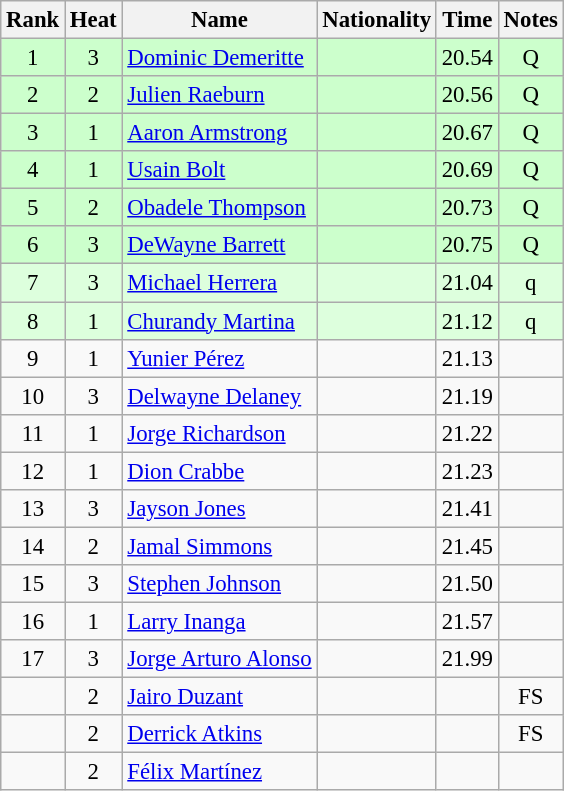<table class="wikitable sortable" style="text-align:center; font-size:95%">
<tr>
<th>Rank</th>
<th>Heat</th>
<th>Name</th>
<th>Nationality</th>
<th>Time</th>
<th>Notes</th>
</tr>
<tr bgcolor=ccffcc>
<td>1</td>
<td>3</td>
<td align=left><a href='#'>Dominic Demeritte</a></td>
<td align=left></td>
<td>20.54</td>
<td>Q</td>
</tr>
<tr bgcolor=ccffcc>
<td>2</td>
<td>2</td>
<td align=left><a href='#'>Julien Raeburn</a></td>
<td align=left></td>
<td>20.56</td>
<td>Q</td>
</tr>
<tr bgcolor=ccffcc>
<td>3</td>
<td>1</td>
<td align=left><a href='#'>Aaron Armstrong</a></td>
<td align=left></td>
<td>20.67</td>
<td>Q</td>
</tr>
<tr bgcolor=ccffcc>
<td>4</td>
<td>1</td>
<td align=left><a href='#'>Usain Bolt</a></td>
<td align=left></td>
<td>20.69</td>
<td>Q</td>
</tr>
<tr bgcolor=ccffcc>
<td>5</td>
<td>2</td>
<td align=left><a href='#'>Obadele Thompson</a></td>
<td align=left></td>
<td>20.73</td>
<td>Q</td>
</tr>
<tr bgcolor=ccffcc>
<td>6</td>
<td>3</td>
<td align=left><a href='#'>DeWayne Barrett</a></td>
<td align=left></td>
<td>20.75</td>
<td>Q</td>
</tr>
<tr bgcolor=ddffdd>
<td>7</td>
<td>3</td>
<td align=left><a href='#'>Michael Herrera</a></td>
<td align=left></td>
<td>21.04</td>
<td>q</td>
</tr>
<tr bgcolor=ddffdd>
<td>8</td>
<td>1</td>
<td align=left><a href='#'>Churandy Martina</a></td>
<td align=left></td>
<td>21.12</td>
<td>q</td>
</tr>
<tr>
<td>9</td>
<td>1</td>
<td align=left><a href='#'>Yunier Pérez</a></td>
<td align=left></td>
<td>21.13</td>
<td></td>
</tr>
<tr>
<td>10</td>
<td>3</td>
<td align=left><a href='#'>Delwayne Delaney</a></td>
<td align=left></td>
<td>21.19</td>
<td></td>
</tr>
<tr>
<td>11</td>
<td>1</td>
<td align=left><a href='#'>Jorge Richardson</a></td>
<td align=left></td>
<td>21.22</td>
<td></td>
</tr>
<tr>
<td>12</td>
<td>1</td>
<td align=left><a href='#'>Dion Crabbe</a></td>
<td align=left></td>
<td>21.23</td>
<td></td>
</tr>
<tr>
<td>13</td>
<td>3</td>
<td align=left><a href='#'>Jayson Jones</a></td>
<td align=left></td>
<td>21.41</td>
<td></td>
</tr>
<tr>
<td>14</td>
<td>2</td>
<td align=left><a href='#'>Jamal Simmons</a></td>
<td align=left></td>
<td>21.45</td>
<td></td>
</tr>
<tr>
<td>15</td>
<td>3</td>
<td align=left><a href='#'>Stephen Johnson</a></td>
<td align=left></td>
<td>21.50</td>
<td></td>
</tr>
<tr>
<td>16</td>
<td>1</td>
<td align=left><a href='#'>Larry Inanga</a></td>
<td align=left></td>
<td>21.57</td>
<td></td>
</tr>
<tr>
<td>17</td>
<td>3</td>
<td align=left><a href='#'>Jorge Arturo Alonso</a></td>
<td align=left></td>
<td>21.99</td>
<td></td>
</tr>
<tr>
<td></td>
<td>2</td>
<td align=left><a href='#'>Jairo Duzant</a></td>
<td align=left></td>
<td></td>
<td>FS</td>
</tr>
<tr>
<td></td>
<td>2</td>
<td align=left><a href='#'>Derrick Atkins</a></td>
<td align=left></td>
<td></td>
<td>FS</td>
</tr>
<tr>
<td></td>
<td>2</td>
<td align=left><a href='#'>Félix Martínez</a></td>
<td align=left></td>
<td></td>
<td></td>
</tr>
</table>
